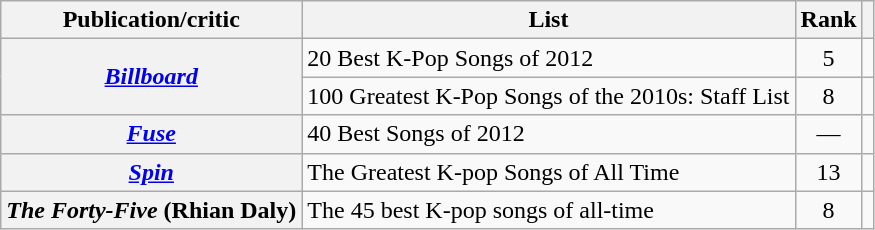<table class="wikitable plainrowheaders sortable">
<tr>
<th>Publication/critic</th>
<th>List</th>
<th>Rank</th>
<th class="unsortable"></th>
</tr>
<tr>
<th rowspan="2" scope="row"><a href='#'><em>Billboard</em></a></th>
<td>20 Best K-Pop Songs of 2012</td>
<td align="center">5</td>
<td align="center"></td>
</tr>
<tr>
<td>100 Greatest K-Pop Songs of the 2010s: Staff List</td>
<td align="center">8</td>
<td align="center"></td>
</tr>
<tr>
<th scope="row"><a href='#'><em>Fuse</em></a></th>
<td>40 Best Songs of 2012</td>
<td align="center">—</td>
<td align="center"></td>
</tr>
<tr>
<th scope="row"><a href='#'><em>Spin</em></a></th>
<td>The Greatest K-pop Songs of All Time</td>
<td align="center">13</td>
<td align="center"></td>
</tr>
<tr>
<th scope="row"><em>The Forty-Five</em> (Rhian Daly)</th>
<td>The 45 best K-pop songs of all-time</td>
<td align="center">8</td>
<td align="center"></td>
</tr>
</table>
